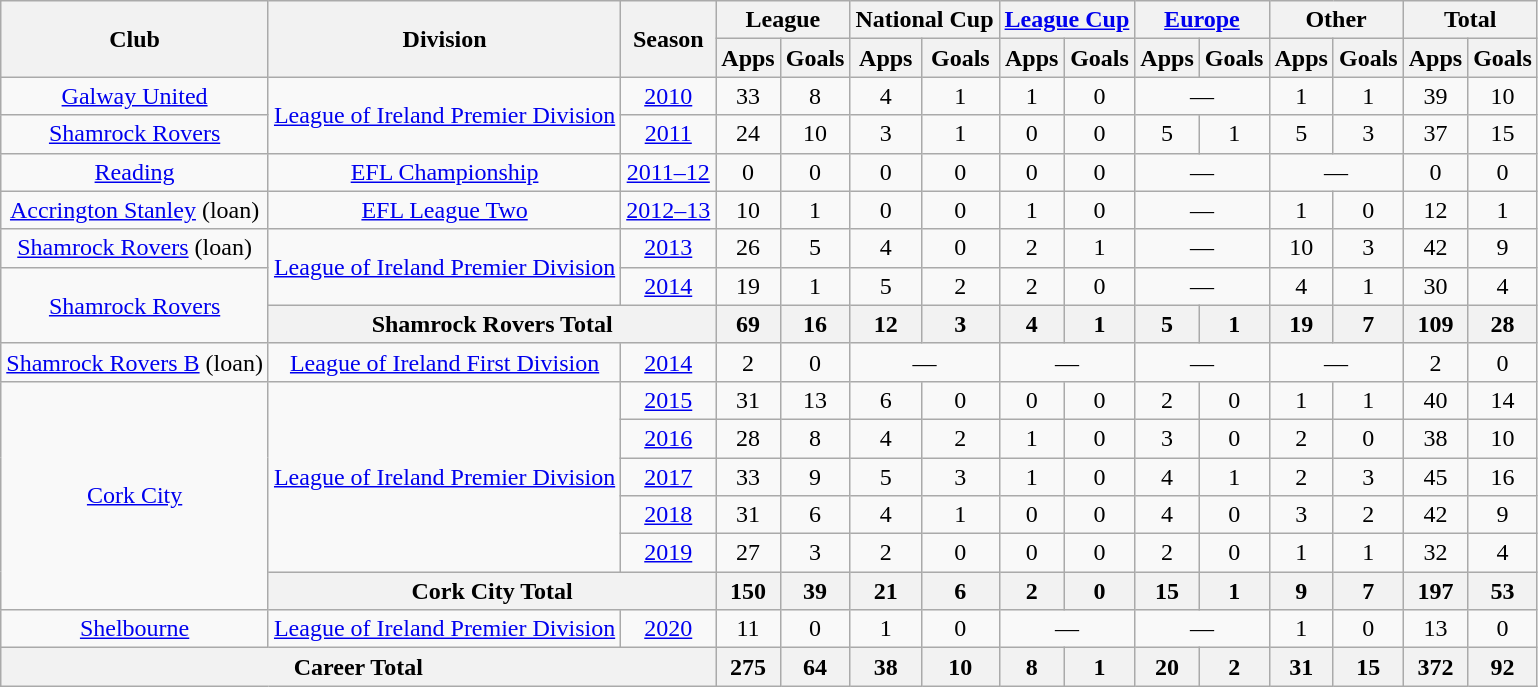<table class="wikitable" style="text-align:center">
<tr>
<th rowspan="2">Club</th>
<th rowspan="2">Division</th>
<th rowspan="2">Season</th>
<th colspan="2">League</th>
<th colspan="2">National Cup</th>
<th colspan="2"><a href='#'>League Cup</a></th>
<th colspan="2"><a href='#'>Europe</a></th>
<th colspan="2">Other</th>
<th colspan="2">Total</th>
</tr>
<tr>
<th>Apps</th>
<th>Goals</th>
<th>Apps</th>
<th>Goals</th>
<th>Apps</th>
<th>Goals</th>
<th>Apps</th>
<th>Goals</th>
<th>Apps</th>
<th>Goals</th>
<th>Apps</th>
<th>Goals</th>
</tr>
<tr>
<td><a href='#'>Galway United</a></td>
<td rowspan="2"><a href='#'>League of Ireland Premier Division</a></td>
<td><a href='#'>2010</a></td>
<td>33</td>
<td>8</td>
<td>4</td>
<td>1</td>
<td>1</td>
<td>0</td>
<td colspan=2>—</td>
<td>1</td>
<td>1</td>
<td>39</td>
<td>10</td>
</tr>
<tr>
<td><a href='#'>Shamrock Rovers</a></td>
<td><a href='#'>2011</a></td>
<td>24</td>
<td>10</td>
<td>3</td>
<td>1</td>
<td>0</td>
<td>0</td>
<td>5</td>
<td>1</td>
<td>5</td>
<td>3</td>
<td>37</td>
<td>15</td>
</tr>
<tr>
<td><a href='#'>Reading</a></td>
<td><a href='#'>EFL Championship</a></td>
<td><a href='#'>2011–12</a></td>
<td>0</td>
<td>0</td>
<td>0</td>
<td>0</td>
<td>0</td>
<td>0</td>
<td colspan=2>—</td>
<td colspan=2>—</td>
<td>0</td>
<td>0</td>
</tr>
<tr>
<td><a href='#'>Accrington Stanley</a> (loan)</td>
<td><a href='#'>EFL League Two</a></td>
<td><a href='#'>2012–13</a></td>
<td>10</td>
<td>1</td>
<td>0</td>
<td>0</td>
<td>1</td>
<td>0</td>
<td colspan=2>—</td>
<td>1</td>
<td>0</td>
<td>12</td>
<td>1</td>
</tr>
<tr>
<td><a href='#'>Shamrock Rovers</a> (loan)</td>
<td rowspan="2"><a href='#'>League of Ireland Premier Division</a></td>
<td><a href='#'>2013</a></td>
<td>26</td>
<td>5</td>
<td>4</td>
<td>0</td>
<td>2</td>
<td>1</td>
<td colspan=2>—</td>
<td>10</td>
<td>3</td>
<td>42</td>
<td>9</td>
</tr>
<tr>
<td rowspan="2"><a href='#'>Shamrock Rovers</a></td>
<td><a href='#'>2014</a></td>
<td>19</td>
<td>1</td>
<td>5</td>
<td>2</td>
<td>2</td>
<td>0</td>
<td colspan=2>—</td>
<td>4</td>
<td>1</td>
<td>30</td>
<td>4</td>
</tr>
<tr>
<th colspan="2">Shamrock Rovers Total</th>
<th>69</th>
<th>16</th>
<th>12</th>
<th>3</th>
<th>4</th>
<th>1</th>
<th>5</th>
<th>1</th>
<th>19</th>
<th>7</th>
<th>109</th>
<th>28</th>
</tr>
<tr>
<td><a href='#'>Shamrock Rovers B</a> (loan)</td>
<td><a href='#'>League of Ireland First Division</a></td>
<td><a href='#'>2014</a></td>
<td>2</td>
<td>0</td>
<td colspan=2>—</td>
<td colspan=2>—</td>
<td colspan=2>—</td>
<td colspan=2>—</td>
<td>2</td>
<td>0</td>
</tr>
<tr>
<td rowspan="6"><a href='#'>Cork City</a></td>
<td rowspan="5"><a href='#'>League of Ireland Premier Division</a></td>
<td><a href='#'>2015</a></td>
<td>31</td>
<td>13</td>
<td>6</td>
<td>0</td>
<td>0</td>
<td>0</td>
<td>2</td>
<td>0</td>
<td>1</td>
<td>1</td>
<td>40</td>
<td>14</td>
</tr>
<tr>
<td><a href='#'>2016</a></td>
<td>28</td>
<td>8</td>
<td>4</td>
<td>2</td>
<td>1</td>
<td>0</td>
<td>3</td>
<td>0</td>
<td>2</td>
<td>0</td>
<td>38</td>
<td>10</td>
</tr>
<tr>
<td><a href='#'>2017</a></td>
<td>33</td>
<td>9</td>
<td>5</td>
<td>3</td>
<td>1</td>
<td>0</td>
<td>4</td>
<td>1</td>
<td>2</td>
<td>3</td>
<td>45</td>
<td>16</td>
</tr>
<tr>
<td><a href='#'>2018</a></td>
<td>31</td>
<td>6</td>
<td>4</td>
<td>1</td>
<td>0</td>
<td>0</td>
<td>4</td>
<td>0</td>
<td>3</td>
<td>2</td>
<td>42</td>
<td>9</td>
</tr>
<tr>
<td><a href='#'>2019</a></td>
<td>27</td>
<td>3</td>
<td>2</td>
<td>0</td>
<td>0</td>
<td>0</td>
<td>2</td>
<td>0</td>
<td>1</td>
<td>1</td>
<td>32</td>
<td>4</td>
</tr>
<tr>
<th colspan="2">Cork City Total</th>
<th>150</th>
<th>39</th>
<th>21</th>
<th>6</th>
<th>2</th>
<th>0</th>
<th>15</th>
<th>1</th>
<th>9</th>
<th>7</th>
<th>197</th>
<th>53</th>
</tr>
<tr>
<td><a href='#'>Shelbourne</a></td>
<td><a href='#'>League of Ireland Premier Division</a></td>
<td><a href='#'>2020</a></td>
<td>11</td>
<td>0</td>
<td>1</td>
<td>0</td>
<td colspan=2>—</td>
<td colspan=2>—</td>
<td>1</td>
<td>0</td>
<td>13</td>
<td>0</td>
</tr>
<tr>
<th colspan="3">Career Total</th>
<th>275</th>
<th>64</th>
<th>38</th>
<th>10</th>
<th>8</th>
<th>1</th>
<th>20</th>
<th>2</th>
<th>31</th>
<th>15</th>
<th>372</th>
<th>92</th>
</tr>
</table>
